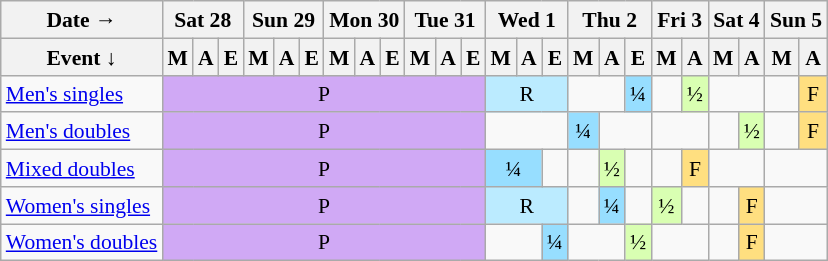<table class="wikitable" style="margin:0.5em auto; font-size:90%; line-height:1.25em;">
<tr style="text-align:center;">
<th>Date →</th>
<th colspan="3">Sat 28</th>
<th colspan="3">Sun 29</th>
<th colspan="3">Mon 30</th>
<th colspan="3">Tue 31</th>
<th colspan="3">Wed 1</th>
<th colspan="3">Thu 2</th>
<th colspan="2">Fri 3</th>
<th colspan="2">Sat 4</th>
<th colspan="2">Sun 5</th>
</tr>
<tr>
<th>Event   ↓</th>
<th>M</th>
<th>A</th>
<th>E</th>
<th>M</th>
<th>A</th>
<th>E</th>
<th>M</th>
<th>A</th>
<th>E</th>
<th>M</th>
<th>A</th>
<th>E</th>
<th>M</th>
<th>A</th>
<th>E</th>
<th>M</th>
<th>A</th>
<th>E</th>
<th>M</th>
<th>A</th>
<th>M</th>
<th>A</th>
<th>M</th>
<th>A</th>
</tr>
<tr style="text-align:center;">
<td style="text-align:left;"><a href='#'>Men's singles</a></td>
<td colspan="12" style="background-color:#D0A9F5">P</td>
<td colspan="3" style="background-color:#BBEBFF">R</td>
<td colspan="2"></td>
<td style="background-color:#97DEFF;">¼</td>
<td></td>
<td style="background-color:#D9FFB2;">½</td>
<td colspan="2"></td>
<td></td>
<td style="background-color:#FFDF80;">F</td>
</tr>
<tr style="text-align:center;">
<td style="text-align:left;"><a href='#'>Men's doubles</a></td>
<td colspan="12" style="background-color:#D0A9F5">P</td>
<td colspan="3"></td>
<td style="background-color:#97DEFF;">¼</td>
<td colspan="2"></td>
<td colspan="2"></td>
<td></td>
<td style="background-color:#D9FFB2;">½</td>
<td></td>
<td style="background-color:#FFDF80;">F</td>
</tr>
<tr style="text-align:center;">
<td style="text-align:left;"><a href='#'>Mixed doubles</a></td>
<td colspan="12" style="background-color:#D0A9F5">P</td>
<td colspan="2" style="background-color:#97DEFF">¼</td>
<td></td>
<td></td>
<td style="background-color:#D9FFB2;">½</td>
<td></td>
<td></td>
<td style="background-color:#FFDF80;">F</td>
<td colspan="2"></td>
<td colspan="2"></td>
</tr>
<tr style="text-align:center;">
<td style="text-align:left;"><a href='#'>Women's singles</a></td>
<td colspan="12" style="background-color:#D0A9F5">P</td>
<td colspan="3" style="background-color:#BBEBFF">R</td>
<td></td>
<td style="background-color:#97DEFF;">¼</td>
<td></td>
<td style="background-color:#D9FFB2;">½</td>
<td></td>
<td></td>
<td style="background-color:#FFDF80;">F</td>
<td colspan="2"></td>
</tr>
<tr style="text-align:center;">
<td style="text-align:left;"><a href='#'>Women's doubles</a></td>
<td colspan="12" style="background-color:#D0A9F5">P</td>
<td colspan="2"></td>
<td style="background-color:#97DEFF;">¼</td>
<td colspan="2"></td>
<td style="background-color:#D9FFB2;">½</td>
<td colspan="2"></td>
<td></td>
<td style="background-color:#FFDF80;">F</td>
<td colspan="2"></td>
</tr>
</table>
